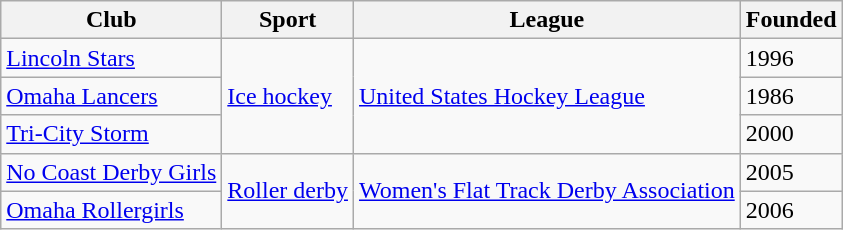<table class="wikitable sortable">
<tr>
<th>Club</th>
<th>Sport</th>
<th>League</th>
<th>Founded</th>
</tr>
<tr>
<td><a href='#'>Lincoln Stars</a></td>
<td rowspan="3"><a href='#'>Ice hockey</a></td>
<td rowspan="3"><a href='#'>United States Hockey League</a></td>
<td>1996</td>
</tr>
<tr>
<td><a href='#'>Omaha Lancers</a></td>
<td>1986</td>
</tr>
<tr>
<td><a href='#'>Tri-City Storm</a></td>
<td>2000</td>
</tr>
<tr>
<td><a href='#'>No Coast Derby Girls</a></td>
<td rowspan="2"><a href='#'>Roller derby</a></td>
<td rowspan="2"><a href='#'>Women's Flat Track Derby Association</a></td>
<td>2005</td>
</tr>
<tr>
<td><a href='#'>Omaha Rollergirls</a></td>
<td>2006</td>
</tr>
</table>
